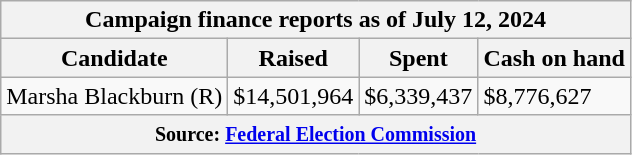<table class="wikitable sortable">
<tr>
<th colspan=4>Campaign finance reports as of July 12, 2024</th>
</tr>
<tr style="text-align:center;">
<th>Candidate</th>
<th>Raised</th>
<th>Spent</th>
<th>Cash on hand</th>
</tr>
<tr>
<td>Marsha Blackburn (R)</td>
<td>$14,501,964</td>
<td>$6,339,437</td>
<td>$8,776,627</td>
</tr>
<tr>
<th colspan="4"><small>Source: <a href='#'>Federal Election Commission</a></small></th>
</tr>
</table>
